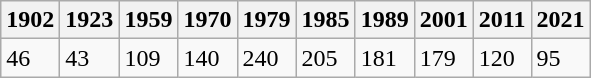<table class="wikitable">
<tr>
<th>1902</th>
<th>1923</th>
<th>1959</th>
<th>1970</th>
<th>1979</th>
<th>1985</th>
<th>1989</th>
<th>2001</th>
<th>2011</th>
<th>2021</th>
</tr>
<tr>
<td>46</td>
<td>43</td>
<td>109</td>
<td>140</td>
<td>240</td>
<td>205</td>
<td>181</td>
<td>179</td>
<td>120</td>
<td>95</td>
</tr>
</table>
